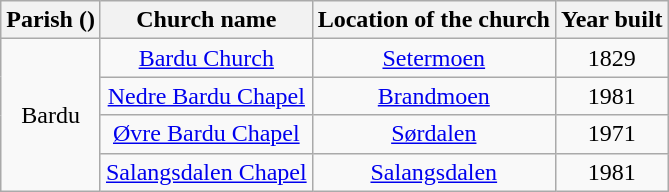<table class="wikitable" style="text-align:center">
<tr>
<th>Parish ()</th>
<th>Church name</th>
<th>Location of the church</th>
<th>Year built</th>
</tr>
<tr>
<td rowspan="4">Bardu</td>
<td><a href='#'>Bardu Church</a></td>
<td><a href='#'>Setermoen</a></td>
<td>1829</td>
</tr>
<tr>
<td><a href='#'>Nedre Bardu Chapel</a></td>
<td><a href='#'>Brandmoen</a></td>
<td>1981</td>
</tr>
<tr>
<td><a href='#'>Øvre Bardu Chapel</a></td>
<td><a href='#'>Sørdalen</a></td>
<td>1971</td>
</tr>
<tr>
<td><a href='#'>Salangsdalen Chapel</a></td>
<td><a href='#'>Salangsdalen</a></td>
<td>1981</td>
</tr>
</table>
